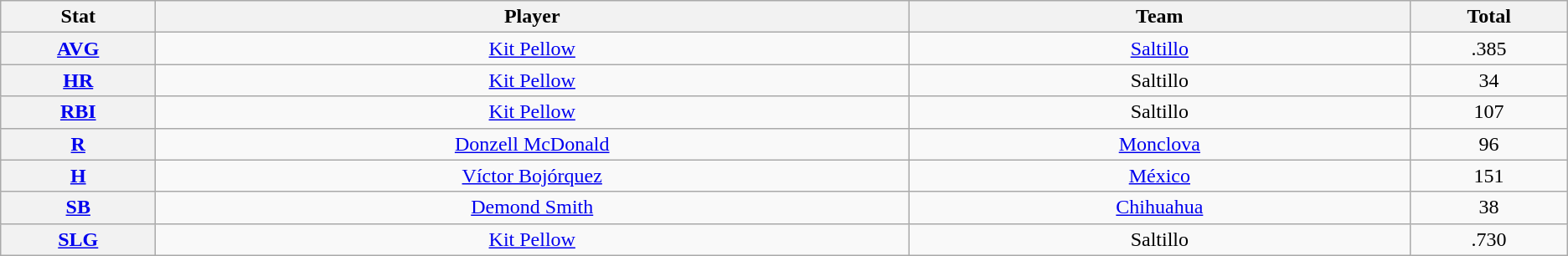<table class="wikitable" style="text-align:center;">
<tr>
<th scope="col" width="3%">Stat</th>
<th scope="col" width="15%">Player</th>
<th scope="col" width="10%">Team</th>
<th scope="col" width="3%">Total</th>
</tr>
<tr>
<th scope="row" style="text-align:center;"><a href='#'>AVG</a></th>
<td> <a href='#'>Kit Pellow</a></td>
<td><a href='#'>Saltillo</a></td>
<td>.385</td>
</tr>
<tr>
<th scope="row" style="text-align:center;"><a href='#'>HR</a></th>
<td> <a href='#'>Kit Pellow</a></td>
<td>Saltillo</td>
<td>34</td>
</tr>
<tr>
<th scope="row" style="text-align:center;"><a href='#'>RBI</a></th>
<td> <a href='#'>Kit Pellow</a></td>
<td>Saltillo</td>
<td>107</td>
</tr>
<tr>
<th scope="row" style="text-align:center;"><a href='#'>R</a></th>
<td> <a href='#'>Donzell McDonald</a></td>
<td><a href='#'>Monclova</a></td>
<td>96</td>
</tr>
<tr>
<th scope="row" style="text-align:center;"><a href='#'>H</a></th>
<td> <a href='#'>Víctor Bojórquez</a></td>
<td><a href='#'>México</a></td>
<td>151</td>
</tr>
<tr>
<th scope="row" style="text-align:center;"><a href='#'>SB</a></th>
<td> <a href='#'>Demond Smith</a></td>
<td><a href='#'>Chihuahua</a></td>
<td>38</td>
</tr>
<tr>
<th scope="row" style="text-align:center;"><a href='#'>SLG</a></th>
<td> <a href='#'>Kit Pellow</a></td>
<td>Saltillo</td>
<td>.730</td>
</tr>
</table>
